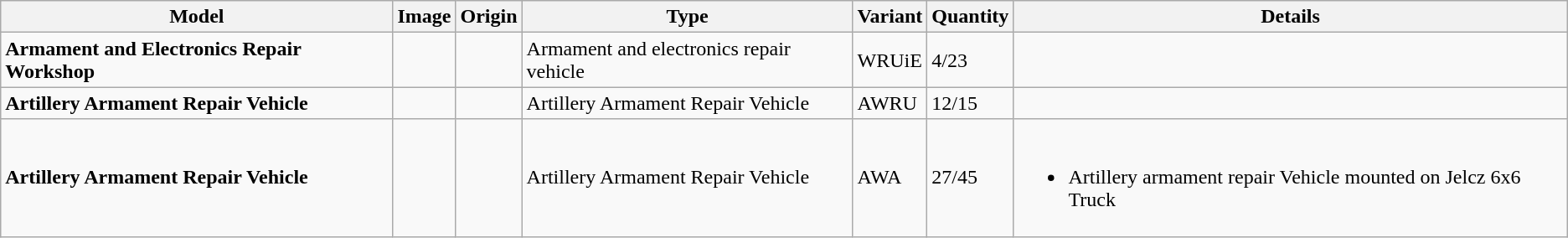<table class="wikitable">
<tr>
<th>Model</th>
<th>Image</th>
<th>Origin</th>
<th>Type</th>
<th>Variant</th>
<th>Quantity</th>
<th>Details</th>
</tr>
<tr>
<td><strong>Armament and Electronics Repair Workshop</strong></td>
<td></td>
<td><small></small></td>
<td>Armament and electronics repair vehicle</td>
<td>WRUiE</td>
<td>4/23</td>
<td></td>
</tr>
<tr>
<td><strong>Artillery Armament Repair Vehicle</strong></td>
<td><br></td>
<td><small></small></td>
<td>Artillery Armament Repair Vehicle</td>
<td>AWRU</td>
<td>12/15</td>
<td></td>
</tr>
<tr>
<td><strong>Artillery Armament Repair Vehicle</strong></td>
<td></td>
<td><small></small></td>
<td>Artillery Armament Repair Vehicle</td>
<td>AWA</td>
<td>27/45</td>
<td><br><ul><li>Artillery armament repair Vehicle mounted on Jelcz 6x6 Truck</li></ul></td>
</tr>
</table>
